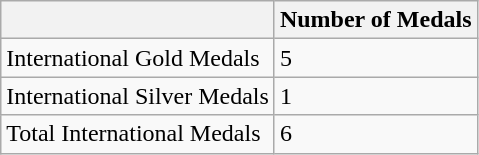<table class="wikitable">
<tr>
<th></th>
<th>Number of Medals</th>
</tr>
<tr>
<td>International Gold Medals</td>
<td>5</td>
</tr>
<tr>
<td>International Silver Medals</td>
<td>1</td>
</tr>
<tr>
<td>Total International Medals</td>
<td>6</td>
</tr>
</table>
